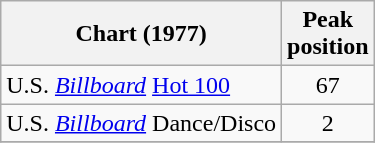<table class="wikitable">
<tr>
<th>Chart (1977)</th>
<th>Peak<br>position</th>
</tr>
<tr>
<td>U.S. <em><a href='#'>Billboard</a></em> <a href='#'>Hot 100</a></td>
<td style="text-align:center;">67</td>
</tr>
<tr>
<td>U.S. <em><a href='#'>Billboard</a></em> Dance/Disco</td>
<td style="text-align:center;">2</td>
</tr>
<tr>
</tr>
</table>
